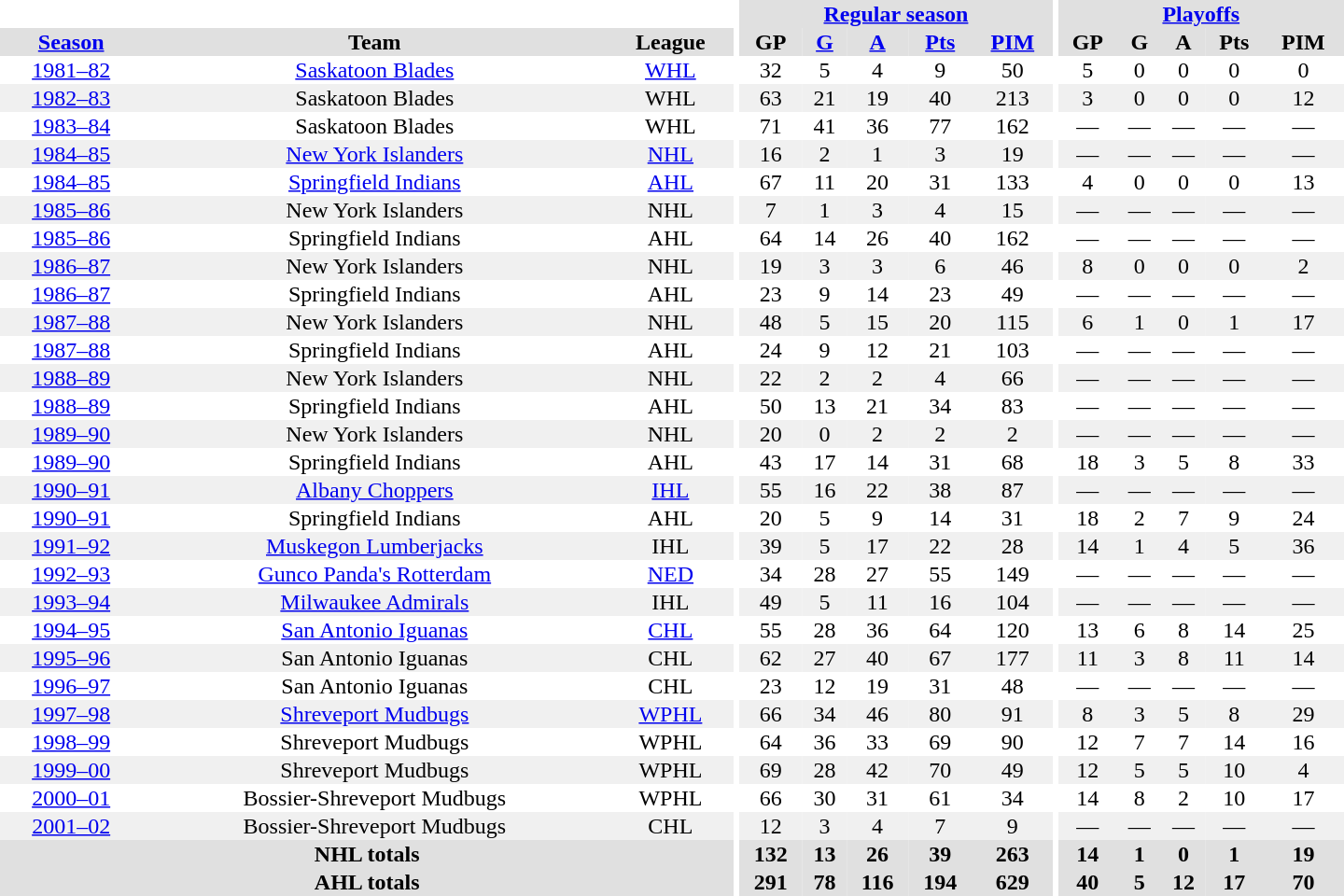<table border="0" cellpadding="1" cellspacing="0" style="text-align:center; width:60em">
<tr bgcolor="#e0e0e0">
<th colspan="3" bgcolor="#ffffff"></th>
<th rowspan="99" bgcolor="#ffffff"></th>
<th colspan="5"><a href='#'>Regular season</a></th>
<th rowspan="99" bgcolor="#ffffff"></th>
<th colspan="5"><a href='#'>Playoffs</a></th>
</tr>
<tr bgcolor="#e0e0e0">
<th><a href='#'>Season</a></th>
<th>Team</th>
<th>League</th>
<th>GP</th>
<th><a href='#'>G</a></th>
<th><a href='#'>A</a></th>
<th><a href='#'>Pts</a></th>
<th><a href='#'>PIM</a></th>
<th>GP</th>
<th>G</th>
<th>A</th>
<th>Pts</th>
<th>PIM</th>
</tr>
<tr>
<td><a href='#'>1981–82</a></td>
<td><a href='#'>Saskatoon Blades</a></td>
<td><a href='#'>WHL</a></td>
<td>32</td>
<td>5</td>
<td>4</td>
<td>9</td>
<td>50</td>
<td>5</td>
<td>0</td>
<td>0</td>
<td>0</td>
<td>0</td>
</tr>
<tr bgcolor="#f0f0f0">
<td><a href='#'>1982–83</a></td>
<td>Saskatoon Blades</td>
<td>WHL</td>
<td>63</td>
<td>21</td>
<td>19</td>
<td>40</td>
<td>213</td>
<td>3</td>
<td>0</td>
<td>0</td>
<td>0</td>
<td>12</td>
</tr>
<tr>
<td><a href='#'>1983–84</a></td>
<td>Saskatoon Blades</td>
<td>WHL</td>
<td>71</td>
<td>41</td>
<td>36</td>
<td>77</td>
<td>162</td>
<td>—</td>
<td>—</td>
<td>—</td>
<td>—</td>
<td>—</td>
</tr>
<tr bgcolor="#f0f0f0">
<td><a href='#'>1984–85</a></td>
<td><a href='#'>New York Islanders</a></td>
<td><a href='#'>NHL</a></td>
<td>16</td>
<td>2</td>
<td>1</td>
<td>3</td>
<td>19</td>
<td>—</td>
<td>—</td>
<td>—</td>
<td>—</td>
<td>—</td>
</tr>
<tr>
<td><a href='#'>1984–85</a></td>
<td><a href='#'>Springfield Indians</a></td>
<td><a href='#'>AHL</a></td>
<td>67</td>
<td>11</td>
<td>20</td>
<td>31</td>
<td>133</td>
<td>4</td>
<td>0</td>
<td>0</td>
<td>0</td>
<td>13</td>
</tr>
<tr bgcolor="#f0f0f0">
<td><a href='#'>1985–86</a></td>
<td>New York Islanders</td>
<td>NHL</td>
<td>7</td>
<td>1</td>
<td>3</td>
<td>4</td>
<td>15</td>
<td>—</td>
<td>—</td>
<td>—</td>
<td>—</td>
<td>—</td>
</tr>
<tr>
<td><a href='#'>1985–86</a></td>
<td>Springfield Indians</td>
<td>AHL</td>
<td>64</td>
<td>14</td>
<td>26</td>
<td>40</td>
<td>162</td>
<td>—</td>
<td>—</td>
<td>—</td>
<td>—</td>
<td>—</td>
</tr>
<tr bgcolor="#f0f0f0">
<td><a href='#'>1986–87</a></td>
<td>New York Islanders</td>
<td>NHL</td>
<td>19</td>
<td>3</td>
<td>3</td>
<td>6</td>
<td>46</td>
<td>8</td>
<td>0</td>
<td>0</td>
<td>0</td>
<td>2</td>
</tr>
<tr>
<td><a href='#'>1986–87</a></td>
<td>Springfield Indians</td>
<td>AHL</td>
<td>23</td>
<td>9</td>
<td>14</td>
<td>23</td>
<td>49</td>
<td>—</td>
<td>—</td>
<td>—</td>
<td>—</td>
<td>—</td>
</tr>
<tr bgcolor="#f0f0f0">
<td><a href='#'>1987–88</a></td>
<td>New York Islanders</td>
<td>NHL</td>
<td>48</td>
<td>5</td>
<td>15</td>
<td>20</td>
<td>115</td>
<td>6</td>
<td>1</td>
<td>0</td>
<td>1</td>
<td>17</td>
</tr>
<tr>
<td><a href='#'>1987–88</a></td>
<td>Springfield Indians</td>
<td>AHL</td>
<td>24</td>
<td>9</td>
<td>12</td>
<td>21</td>
<td>103</td>
<td>—</td>
<td>—</td>
<td>—</td>
<td>—</td>
<td>—</td>
</tr>
<tr bgcolor="#f0f0f0">
<td><a href='#'>1988–89</a></td>
<td>New York Islanders</td>
<td>NHL</td>
<td>22</td>
<td>2</td>
<td>2</td>
<td>4</td>
<td>66</td>
<td>—</td>
<td>—</td>
<td>—</td>
<td>—</td>
<td>—</td>
</tr>
<tr>
<td><a href='#'>1988–89</a></td>
<td>Springfield Indians</td>
<td>AHL</td>
<td>50</td>
<td>13</td>
<td>21</td>
<td>34</td>
<td>83</td>
<td>—</td>
<td>—</td>
<td>—</td>
<td>—</td>
<td>—</td>
</tr>
<tr bgcolor="#f0f0f0">
<td><a href='#'>1989–90</a></td>
<td>New York Islanders</td>
<td>NHL</td>
<td>20</td>
<td>0</td>
<td>2</td>
<td>2</td>
<td>2</td>
<td>—</td>
<td>—</td>
<td>—</td>
<td>—</td>
<td>—</td>
</tr>
<tr>
<td><a href='#'>1989–90</a></td>
<td>Springfield Indians</td>
<td>AHL</td>
<td>43</td>
<td>17</td>
<td>14</td>
<td>31</td>
<td>68</td>
<td>18</td>
<td>3</td>
<td>5</td>
<td>8</td>
<td>33</td>
</tr>
<tr bgcolor="#f0f0f0">
<td><a href='#'>1990–91</a></td>
<td><a href='#'>Albany Choppers</a></td>
<td><a href='#'>IHL</a></td>
<td>55</td>
<td>16</td>
<td>22</td>
<td>38</td>
<td>87</td>
<td>—</td>
<td>—</td>
<td>—</td>
<td>—</td>
<td>—</td>
</tr>
<tr>
<td><a href='#'>1990–91</a></td>
<td>Springfield Indians</td>
<td>AHL</td>
<td>20</td>
<td>5</td>
<td>9</td>
<td>14</td>
<td>31</td>
<td>18</td>
<td>2</td>
<td>7</td>
<td>9</td>
<td>24</td>
</tr>
<tr bgcolor="#f0f0f0">
<td><a href='#'>1991–92</a></td>
<td><a href='#'>Muskegon Lumberjacks</a></td>
<td>IHL</td>
<td>39</td>
<td>5</td>
<td>17</td>
<td>22</td>
<td>28</td>
<td>14</td>
<td>1</td>
<td>4</td>
<td>5</td>
<td>36</td>
</tr>
<tr>
<td><a href='#'>1992–93</a></td>
<td><a href='#'>Gunco Panda's Rotterdam</a></td>
<td><a href='#'>NED</a></td>
<td>34</td>
<td>28</td>
<td>27</td>
<td>55</td>
<td>149</td>
<td>—</td>
<td>—</td>
<td>—</td>
<td>—</td>
<td>—</td>
</tr>
<tr bgcolor="#f0f0f0">
<td><a href='#'>1993–94</a></td>
<td><a href='#'>Milwaukee Admirals</a></td>
<td>IHL</td>
<td>49</td>
<td>5</td>
<td>11</td>
<td>16</td>
<td>104</td>
<td>—</td>
<td>—</td>
<td>—</td>
<td>—</td>
<td>—</td>
</tr>
<tr>
<td><a href='#'>1994–95</a></td>
<td><a href='#'>San Antonio Iguanas</a></td>
<td><a href='#'>CHL</a></td>
<td>55</td>
<td>28</td>
<td>36</td>
<td>64</td>
<td>120</td>
<td>13</td>
<td>6</td>
<td>8</td>
<td>14</td>
<td>25</td>
</tr>
<tr bgcolor="#f0f0f0">
<td><a href='#'>1995–96</a></td>
<td>San Antonio Iguanas</td>
<td>CHL</td>
<td>62</td>
<td>27</td>
<td>40</td>
<td>67</td>
<td>177</td>
<td>11</td>
<td>3</td>
<td>8</td>
<td>11</td>
<td>14</td>
</tr>
<tr>
<td><a href='#'>1996–97</a></td>
<td>San Antonio Iguanas</td>
<td>CHL</td>
<td>23</td>
<td>12</td>
<td>19</td>
<td>31</td>
<td>48</td>
<td>—</td>
<td>—</td>
<td>—</td>
<td>—</td>
<td>—</td>
</tr>
<tr bgcolor="#f0f0f0">
<td><a href='#'>1997–98</a></td>
<td><a href='#'>Shreveport Mudbugs</a></td>
<td><a href='#'>WPHL</a></td>
<td>66</td>
<td>34</td>
<td>46</td>
<td>80</td>
<td>91</td>
<td>8</td>
<td>3</td>
<td>5</td>
<td>8</td>
<td>29</td>
</tr>
<tr>
<td><a href='#'>1998–99</a></td>
<td>Shreveport Mudbugs</td>
<td>WPHL</td>
<td>64</td>
<td>36</td>
<td>33</td>
<td>69</td>
<td>90</td>
<td>12</td>
<td>7</td>
<td>7</td>
<td>14</td>
<td>16</td>
</tr>
<tr bgcolor="#f0f0f0">
<td><a href='#'>1999–00</a></td>
<td>Shreveport Mudbugs</td>
<td>WPHL</td>
<td>69</td>
<td>28</td>
<td>42</td>
<td>70</td>
<td>49</td>
<td>12</td>
<td>5</td>
<td>5</td>
<td>10</td>
<td>4</td>
</tr>
<tr>
<td><a href='#'>2000–01</a></td>
<td>Bossier-Shreveport Mudbugs</td>
<td>WPHL</td>
<td>66</td>
<td>30</td>
<td>31</td>
<td>61</td>
<td>34</td>
<td>14</td>
<td>8</td>
<td>2</td>
<td>10</td>
<td>17</td>
</tr>
<tr bgcolor="#f0f0f0">
<td><a href='#'>2001–02</a></td>
<td>Bossier-Shreveport Mudbugs</td>
<td>CHL</td>
<td>12</td>
<td>3</td>
<td>4</td>
<td>7</td>
<td>9</td>
<td>—</td>
<td>—</td>
<td>—</td>
<td>—</td>
<td>—</td>
</tr>
<tr>
</tr>
<tr ALIGN="center" bgcolor="#e0e0e0">
<th colspan="3">NHL totals</th>
<th ALIGN="center">132</th>
<th ALIGN="center">13</th>
<th ALIGN="center">26</th>
<th ALIGN="center">39</th>
<th ALIGN="center">263</th>
<th ALIGN="center">14</th>
<th ALIGN="center">1</th>
<th ALIGN="center">0</th>
<th ALIGN="center">1</th>
<th ALIGN="center">19</th>
</tr>
<tr>
</tr>
<tr ALIGN="center" bgcolor="#e0e0e0">
<th colspan="3">AHL totals</th>
<th ALIGN="center">291</th>
<th ALIGN="center">78</th>
<th ALIGN="center">116</th>
<th ALIGN="center">194</th>
<th ALIGN="center">629</th>
<th ALIGN="center">40</th>
<th ALIGN="center">5</th>
<th ALIGN="center">12</th>
<th ALIGN="center">17</th>
<th ALIGN="center">70</th>
</tr>
</table>
